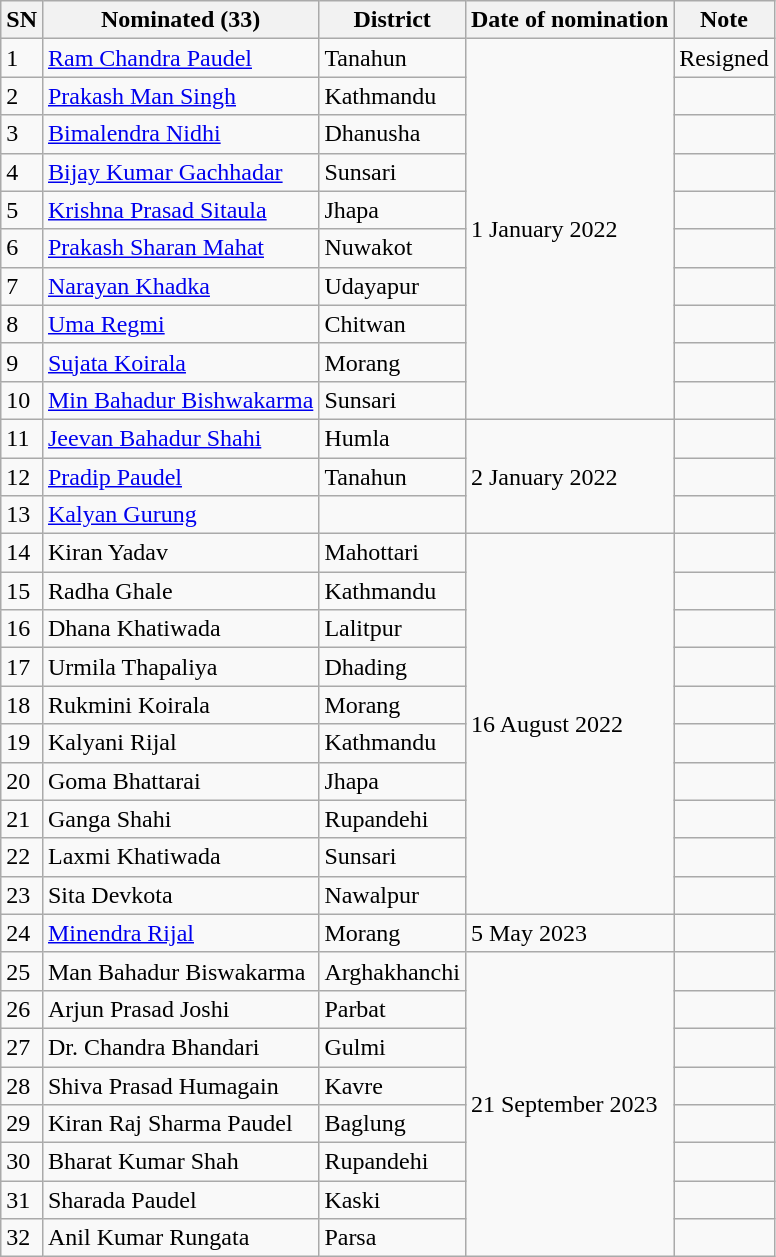<table class="wikitable sortable">
<tr>
<th>SN</th>
<th>Nominated (33)</th>
<th>District</th>
<th>Date of nomination</th>
<th>Note</th>
</tr>
<tr>
<td>1</td>
<td><a href='#'>Ram Chandra Paudel</a></td>
<td>Tanahun</td>
<td rowspan="10">1 January 2022</td>
<td>Resigned</td>
</tr>
<tr>
<td>2</td>
<td><a href='#'>Prakash Man Singh</a></td>
<td>Kathmandu</td>
<td></td>
</tr>
<tr>
<td>3</td>
<td><a href='#'>Bimalendra Nidhi</a></td>
<td>Dhanusha</td>
<td></td>
</tr>
<tr>
<td>4</td>
<td><a href='#'>Bijay Kumar Gachhadar</a></td>
<td>Sunsari</td>
<td></td>
</tr>
<tr>
<td>5</td>
<td><a href='#'>Krishna Prasad Sitaula</a></td>
<td>Jhapa</td>
<td></td>
</tr>
<tr>
<td>6</td>
<td><a href='#'>Prakash Sharan Mahat</a></td>
<td>Nuwakot</td>
<td></td>
</tr>
<tr>
<td>7</td>
<td><a href='#'>Narayan Khadka</a></td>
<td>Udayapur</td>
<td></td>
</tr>
<tr>
<td>8</td>
<td><a href='#'>Uma Regmi</a></td>
<td>Chitwan</td>
<td></td>
</tr>
<tr>
<td>9</td>
<td><a href='#'>Sujata Koirala</a></td>
<td>Morang</td>
<td></td>
</tr>
<tr>
<td>10</td>
<td><a href='#'>Min Bahadur Bishwakarma</a></td>
<td>Sunsari</td>
<td></td>
</tr>
<tr>
<td>11</td>
<td><a href='#'>Jeevan Bahadur Shahi</a></td>
<td>Humla</td>
<td rowspan="3">2 January 2022</td>
<td></td>
</tr>
<tr>
<td>12</td>
<td><a href='#'>Pradip Paudel</a></td>
<td>Tanahun</td>
<td></td>
</tr>
<tr>
<td>13</td>
<td><a href='#'>Kalyan Gurung</a></td>
<td></td>
<td></td>
</tr>
<tr>
<td>14</td>
<td>Kiran Yadav</td>
<td>Mahottari</td>
<td rowspan="10">16 August 2022</td>
<td></td>
</tr>
<tr>
<td>15</td>
<td>Radha Ghale</td>
<td>Kathmandu</td>
<td></td>
</tr>
<tr>
<td>16</td>
<td>Dhana Khatiwada</td>
<td>Lalitpur</td>
<td></td>
</tr>
<tr>
<td>17</td>
<td>Urmila Thapaliya</td>
<td>Dhading</td>
<td></td>
</tr>
<tr>
<td>18</td>
<td>Rukmini Koirala</td>
<td>Morang</td>
<td></td>
</tr>
<tr>
<td>19</td>
<td>Kalyani Rijal</td>
<td>Kathmandu</td>
<td></td>
</tr>
<tr>
<td>20</td>
<td>Goma Bhattarai</td>
<td>Jhapa</td>
<td></td>
</tr>
<tr>
<td>21</td>
<td>Ganga Shahi</td>
<td>Rupandehi</td>
<td></td>
</tr>
<tr>
<td>22</td>
<td>Laxmi Khatiwada</td>
<td>Sunsari</td>
<td></td>
</tr>
<tr>
<td>23</td>
<td>Sita Devkota</td>
<td>Nawalpur</td>
<td></td>
</tr>
<tr>
<td>24</td>
<td><a href='#'>Minendra Rijal</a></td>
<td>Morang</td>
<td>5 May 2023</td>
<td></td>
</tr>
<tr>
<td>25</td>
<td>Man Bahadur Biswakarma</td>
<td>Arghakhanchi</td>
<td rowspan="8">21 September 2023</td>
<td></td>
</tr>
<tr>
<td>26</td>
<td>Arjun Prasad Joshi</td>
<td>Parbat</td>
<td></td>
</tr>
<tr>
<td>27</td>
<td>Dr. Chandra Bhandari</td>
<td>Gulmi</td>
<td></td>
</tr>
<tr>
<td>28</td>
<td>Shiva Prasad Humagain</td>
<td>Kavre</td>
<td></td>
</tr>
<tr>
<td>29</td>
<td>Kiran Raj Sharma Paudel</td>
<td>Baglung</td>
<td></td>
</tr>
<tr>
<td>30</td>
<td>Bharat Kumar Shah</td>
<td>Rupandehi</td>
<td></td>
</tr>
<tr>
<td>31</td>
<td>Sharada Paudel</td>
<td>Kaski</td>
<td></td>
</tr>
<tr>
<td>32</td>
<td>Anil Kumar Rungata</td>
<td>Parsa</td>
<td></td>
</tr>
</table>
